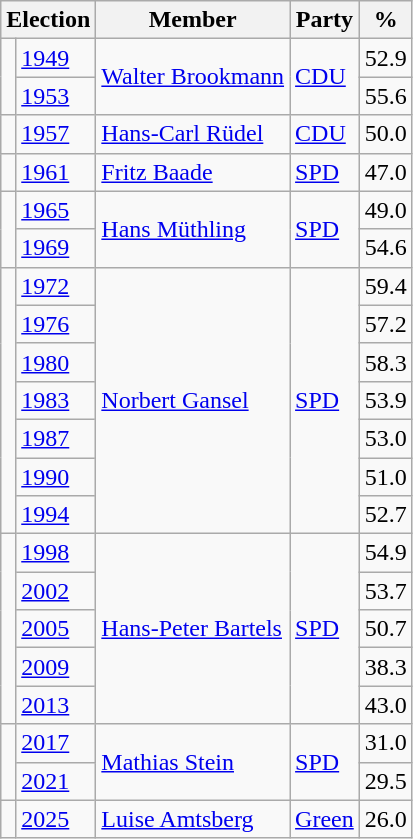<table class=wikitable>
<tr>
<th colspan=2>Election</th>
<th>Member</th>
<th>Party</th>
<th>%</th>
</tr>
<tr>
<td rowspan=2 bgcolor=></td>
<td><a href='#'>1949</a></td>
<td rowspan=2><a href='#'>Walter Brookmann</a></td>
<td rowspan=2><a href='#'>CDU</a></td>
<td align=right>52.9</td>
</tr>
<tr>
<td><a href='#'>1953</a></td>
<td align=right>55.6</td>
</tr>
<tr>
<td bgcolor=></td>
<td><a href='#'>1957</a></td>
<td><a href='#'>Hans-Carl Rüdel</a></td>
<td><a href='#'>CDU</a></td>
<td align=right>50.0</td>
</tr>
<tr>
<td bgcolor=></td>
<td><a href='#'>1961</a></td>
<td><a href='#'>Fritz Baade</a></td>
<td><a href='#'>SPD</a></td>
<td align=right>47.0</td>
</tr>
<tr>
<td rowspan=2 bgcolor=></td>
<td><a href='#'>1965</a></td>
<td rowspan=2><a href='#'>Hans Müthling</a></td>
<td rowspan=2><a href='#'>SPD</a></td>
<td align=right>49.0</td>
</tr>
<tr>
<td><a href='#'>1969</a></td>
<td align=right>54.6</td>
</tr>
<tr>
<td rowspan=7 bgcolor=></td>
<td><a href='#'>1972</a></td>
<td rowspan=7><a href='#'>Norbert Gansel</a></td>
<td rowspan=7><a href='#'>SPD</a></td>
<td align=right>59.4</td>
</tr>
<tr>
<td><a href='#'>1976</a></td>
<td align=right>57.2</td>
</tr>
<tr>
<td><a href='#'>1980</a></td>
<td align=right>58.3</td>
</tr>
<tr>
<td><a href='#'>1983</a></td>
<td align=right>53.9</td>
</tr>
<tr>
<td><a href='#'>1987</a></td>
<td align=right>53.0</td>
</tr>
<tr>
<td><a href='#'>1990</a></td>
<td align=right>51.0</td>
</tr>
<tr>
<td><a href='#'>1994</a></td>
<td align=right>52.7</td>
</tr>
<tr>
<td rowspan=5 bgcolor=></td>
<td><a href='#'>1998</a></td>
<td rowspan=5><a href='#'>Hans-Peter Bartels</a></td>
<td rowspan=5><a href='#'>SPD</a></td>
<td align=right>54.9</td>
</tr>
<tr>
<td><a href='#'>2002</a></td>
<td align=right>53.7</td>
</tr>
<tr>
<td><a href='#'>2005</a></td>
<td align=right>50.7</td>
</tr>
<tr>
<td><a href='#'>2009</a></td>
<td align=right>38.3</td>
</tr>
<tr>
<td><a href='#'>2013</a></td>
<td align=right>43.0</td>
</tr>
<tr>
<td rowspan=2 bgcolor=></td>
<td><a href='#'>2017</a></td>
<td rowspan=2><a href='#'>Mathias Stein</a></td>
<td rowspan=2><a href='#'>SPD</a></td>
<td align=right>31.0</td>
</tr>
<tr>
<td><a href='#'>2021</a></td>
<td align=right>29.5</td>
</tr>
<tr>
<td bgcolor=></td>
<td><a href='#'>2025</a></td>
<td><a href='#'>Luise Amtsberg</a></td>
<td><a href='#'>Green</a></td>
<td align=right>26.0</td>
</tr>
</table>
